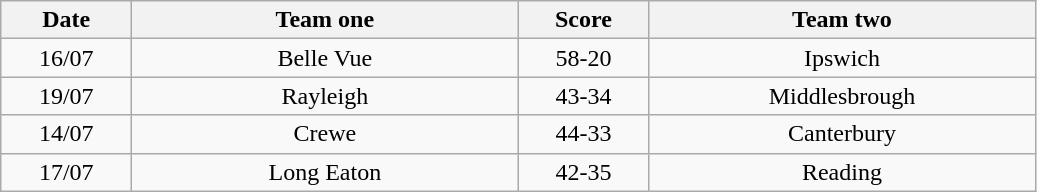<table class="wikitable" style="text-align: center">
<tr>
<th width=80>Date</th>
<th width=250>Team one</th>
<th width=80>Score</th>
<th width=250>Team two</th>
</tr>
<tr>
<td>16/07</td>
<td>Belle Vue</td>
<td>58-20</td>
<td>Ipswich</td>
</tr>
<tr>
<td>19/07</td>
<td>Rayleigh</td>
<td>43-34</td>
<td>Middlesbrough</td>
</tr>
<tr>
<td>14/07</td>
<td>Crewe</td>
<td>44-33</td>
<td>Canterbury</td>
</tr>
<tr>
<td>17/07</td>
<td>Long Eaton</td>
<td>42-35</td>
<td>Reading</td>
</tr>
</table>
